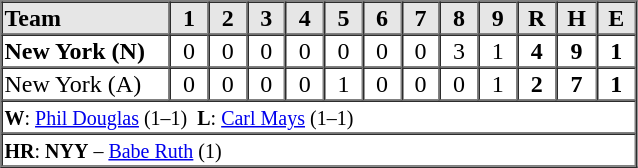<table border=1 cellspacing=0 width=425 style="margin-left:3em;">
<tr style="text-align:center; background-color:#e6e6e6;">
<th align=left width=125>Team</th>
<th width=25>1</th>
<th width=25>2</th>
<th width=25>3</th>
<th width=25>4</th>
<th width=25>5</th>
<th width=25>6</th>
<th width=25>7</th>
<th width=25>8</th>
<th width=25>9</th>
<th width=25>R</th>
<th width=25>H</th>
<th width=25>E</th>
</tr>
<tr style="text-align:center;">
<td align=left><strong>New York (N)</strong></td>
<td>0</td>
<td>0</td>
<td>0</td>
<td>0</td>
<td>0</td>
<td>0</td>
<td>0</td>
<td>3</td>
<td>1</td>
<td><strong>4</strong></td>
<td><strong>9</strong></td>
<td><strong>1</strong></td>
</tr>
<tr style="text-align:center;">
<td align=left>New York (A)</td>
<td>0</td>
<td>0</td>
<td>0</td>
<td>0</td>
<td>1</td>
<td>0</td>
<td>0</td>
<td>0</td>
<td>1</td>
<td><strong>2</strong></td>
<td><strong>7</strong></td>
<td><strong>1</strong></td>
</tr>
<tr style="text-align:left;">
<td colspan=13><small><strong>W</strong>: <a href='#'>Phil Douglas</a> (1–1)  <strong>L</strong>: <a href='#'>Carl Mays</a> (1–1)</small></td>
</tr>
<tr style="text-align:left;">
<td colspan=18><small><strong>HR</strong>: <strong>NYY</strong> – <a href='#'>Babe Ruth</a> (1) </small></td>
</tr>
</table>
